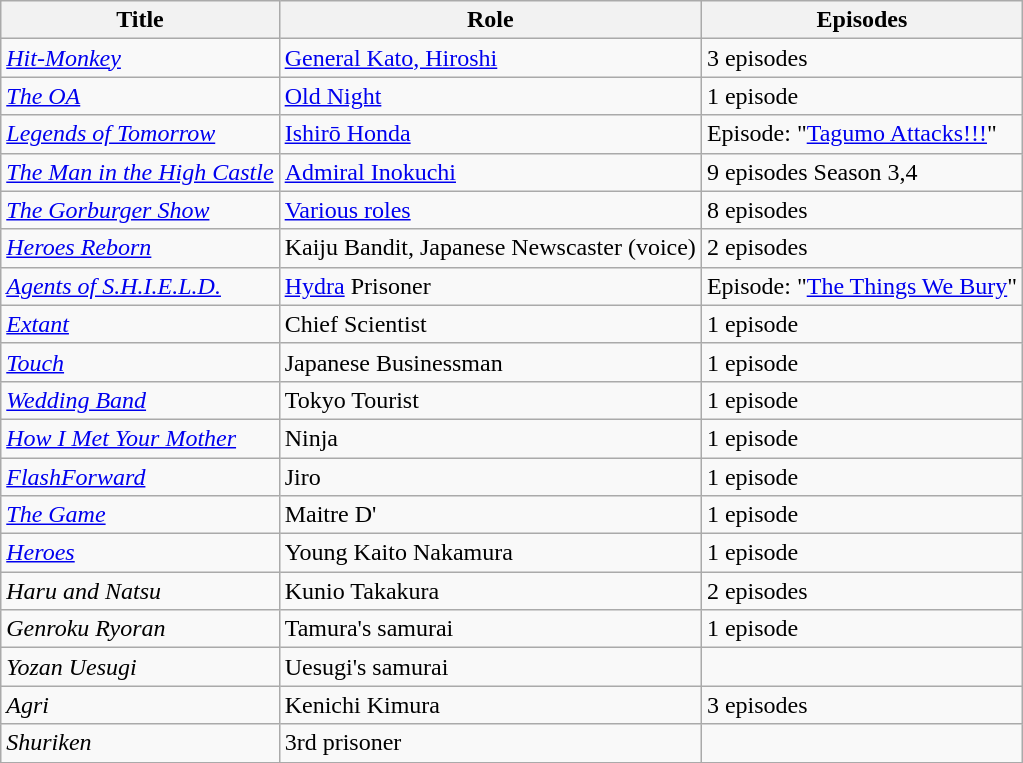<table class="wikitable">
<tr>
<th>Title</th>
<th>Role</th>
<th>Episodes</th>
</tr>
<tr>
<td><em><a href='#'>Hit-Monkey</a></em></td>
<td><a href='#'>General Kato, Hiroshi</a></td>
<td>3 episodes</td>
</tr>
<tr>
<td><em><a href='#'>The OA</a></em></td>
<td><a href='#'>Old Night</a></td>
<td>1 episode</td>
</tr>
<tr>
<td><em><a href='#'>Legends of Tomorrow</a></em></td>
<td><a href='#'>Ishirō Honda</a></td>
<td>Episode: "<a href='#'>Tagumo Attacks!!!</a>"</td>
</tr>
<tr>
<td><em><a href='#'>The Man in the High Castle</a></em></td>
<td><a href='#'>Admiral Inokuchi</a></td>
<td>9 episodes Season 3,4</td>
</tr>
<tr>
<td><em><a href='#'>The Gorburger Show</a></em></td>
<td><a href='#'>Various roles</a></td>
<td>8 episodes</td>
</tr>
<tr>
<td><em><a href='#'>Heroes Reborn</a></em></td>
<td>Kaiju Bandit, Japanese Newscaster (voice)</td>
<td>2 episodes</td>
</tr>
<tr>
<td><em><a href='#'>Agents of S.H.I.E.L.D.</a></em></td>
<td><a href='#'>Hydra</a> Prisoner</td>
<td>Episode: "<a href='#'>The Things We Bury</a>"</td>
</tr>
<tr>
<td><em><a href='#'>Extant</a></em></td>
<td>Chief Scientist</td>
<td>1 episode</td>
</tr>
<tr>
<td><em><a href='#'>Touch</a></em></td>
<td>Japanese Businessman</td>
<td>1 episode</td>
</tr>
<tr>
<td><em><a href='#'>Wedding Band</a></em></td>
<td>Tokyo Tourist</td>
<td>1 episode</td>
</tr>
<tr>
<td><em><a href='#'>How I Met Your Mother</a></em></td>
<td>Ninja</td>
<td>1 episode</td>
</tr>
<tr>
<td><em><a href='#'>FlashForward</a></em></td>
<td>Jiro</td>
<td>1 episode</td>
</tr>
<tr>
<td><em><a href='#'>The Game</a></em></td>
<td>Maitre D'</td>
<td>1 episode</td>
</tr>
<tr>
<td><em><a href='#'>Heroes</a></em></td>
<td>Young Kaito Nakamura</td>
<td>1 episode</td>
</tr>
<tr>
<td><em>Haru and Natsu</em></td>
<td>Kunio Takakura</td>
<td>2 episodes</td>
</tr>
<tr>
<td><em>Genroku Ryoran</em></td>
<td>Tamura's samurai</td>
<td>1 episode</td>
</tr>
<tr>
<td><em>Yozan Uesugi</em></td>
<td>Uesugi's samurai</td>
<td></td>
</tr>
<tr>
<td><em>Agri</em></td>
<td>Kenichi Kimura</td>
<td>3 episodes</td>
</tr>
<tr>
<td><em>Shuriken</em></td>
<td>3rd prisoner</td>
<td></td>
</tr>
<tr>
</tr>
</table>
